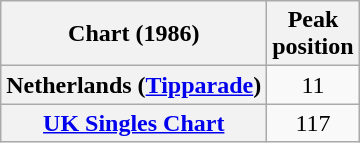<table class="wikitable plainrowheaders" style="text-align:center">
<tr>
<th scope="col">Chart (1986)</th>
<th scope="col">Peak<br>position</th>
</tr>
<tr>
<th scope="row">Netherlands (<a href='#'>Tipparade</a>)</th>
<td>11</td>
</tr>
<tr>
<th scope="row"><a href='#'>UK Singles Chart</a></th>
<td>117</td>
</tr>
</table>
